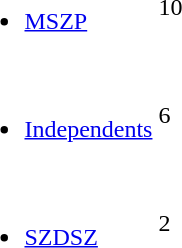<table>
<tr>
<td><br><ul><li><a href='#'>MSZP</a></li></ul></td>
<td><div>10</div></td>
</tr>
<tr>
<td><br><ul><li><a href='#'>Independents</a></li></ul></td>
<td><div>6</div></td>
</tr>
<tr>
<td><br><ul><li><a href='#'>SZDSZ</a></li></ul></td>
<td><div>2</div></td>
</tr>
</table>
